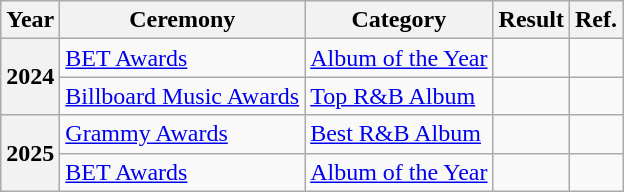<table class="wikitable sortable plainrowheaders" style="border:none; margin:0;">
<tr>
<th>Year</th>
<th>Ceremony</th>
<th>Category</th>
<th>Result</th>
<th>Ref.</th>
</tr>
<tr>
<th scope="row" rowspan="2">2024</th>
<td><a href='#'>BET Awards</a></td>
<td><a href='#'>Album of the Year</a></td>
<td></td>
<td style="text-align:center;"></td>
</tr>
<tr>
<td><a href='#'>Billboard Music Awards</a></td>
<td><a href='#'>Top R&B Album</a></td>
<td></td>
<td style="text-align:center;"></td>
</tr>
<tr>
<th scope="row" rowspan="2">2025</th>
<td><a href='#'>Grammy Awards</a></td>
<td><a href='#'>Best R&B Album</a></td>
<td></td>
<td style="text-align:center;"></td>
</tr>
<tr>
<td><a href='#'>BET Awards</a></td>
<td><a href='#'>Album of the Year</a></td>
<td></td>
<td style="text-align:center;"></td>
</tr>
</table>
